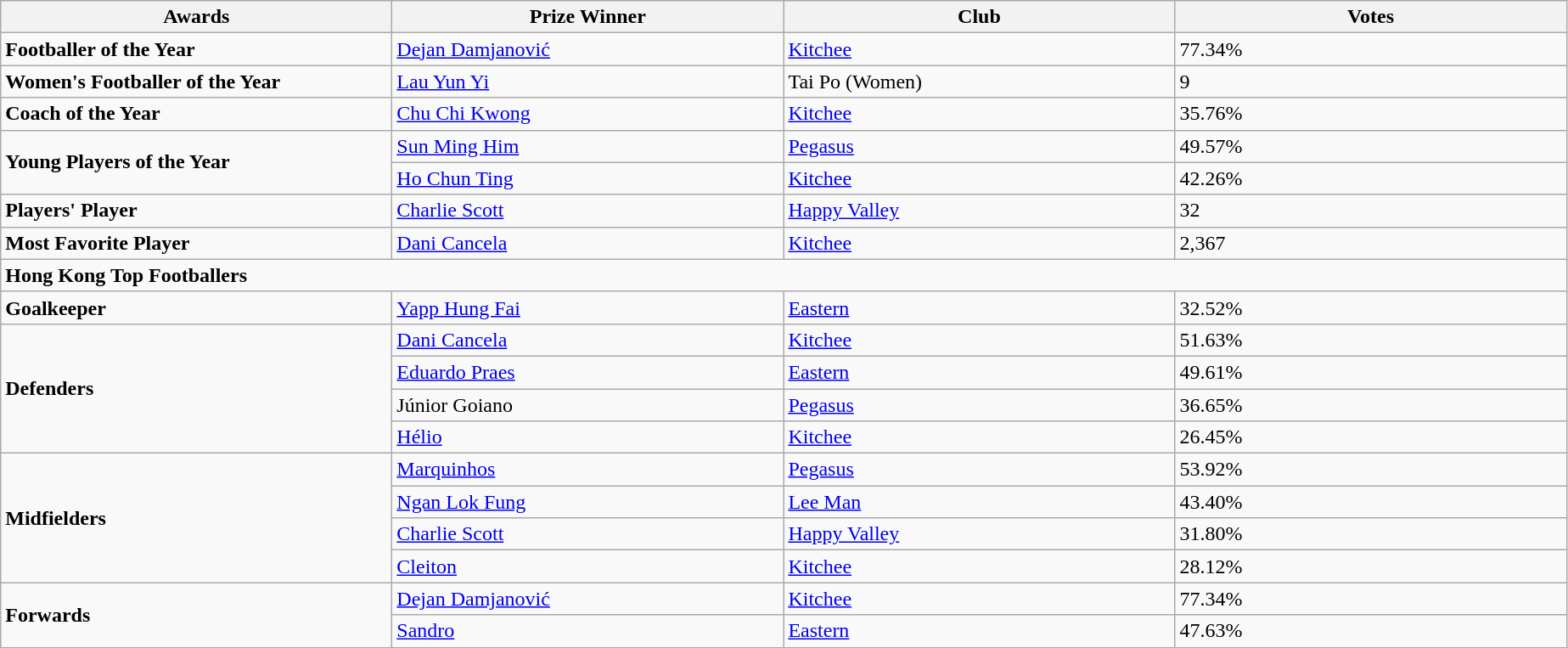<table class="wikitable sortable" border="1">
<tr>
<th width="300">Awards</th>
<th width="300">Prize Winner</th>
<th width="300">Club</th>
<th width="300">Votes</th>
</tr>
<tr>
<td><strong>Footballer of the Year</strong></td>
<td> <a href='#'>Dejan Damjanović</a></td>
<td><a href='#'>Kitchee</a></td>
<td>77.34%</td>
</tr>
<tr>
<td><strong>Women's Footballer of the Year</strong></td>
<td> <a href='#'>Lau Yun Yi</a></td>
<td>Tai Po (Women)</td>
<td>9</td>
</tr>
<tr>
<td><strong>Coach of the Year</strong></td>
<td> <a href='#'>Chu Chi Kwong</a></td>
<td><a href='#'>Kitchee</a></td>
<td>35.76%</td>
</tr>
<tr>
<td rowspan="2"><strong>Young Players of the Year</strong></td>
<td> <a href='#'>Sun Ming Him</a></td>
<td><a href='#'>Pegasus</a></td>
<td>49.57%</td>
</tr>
<tr>
<td> <a href='#'>Ho Chun Ting</a></td>
<td><a href='#'>Kitchee</a></td>
<td>42.26%</td>
</tr>
<tr>
<td><strong>Players' Player</strong></td>
<td> <a href='#'>Charlie Scott</a></td>
<td><a href='#'>Happy Valley</a></td>
<td>32</td>
</tr>
<tr>
<td><strong>Most Favorite Player</strong></td>
<td> <a href='#'>Dani Cancela</a></td>
<td><a href='#'>Kitchee</a></td>
<td>2,367</td>
</tr>
<tr>
<td colspan="4"><strong>Hong Kong Top Footballers</strong></td>
</tr>
<tr>
<td><strong>Goalkeeper</strong></td>
<td> <a href='#'>Yapp Hung Fai</a></td>
<td><a href='#'>Eastern</a></td>
<td>32.52%</td>
</tr>
<tr>
<td rowspan="4"><strong>Defenders</strong></td>
<td> <a href='#'>Dani Cancela</a></td>
<td><a href='#'>Kitchee</a></td>
<td>51.63%</td>
</tr>
<tr>
<td> <a href='#'>Eduardo Praes</a></td>
<td><a href='#'>Eastern</a></td>
<td>49.61%</td>
</tr>
<tr>
<td> Júnior Goiano</td>
<td><a href='#'>Pegasus</a></td>
<td>36.65%</td>
</tr>
<tr>
<td> <a href='#'>Hélio</a></td>
<td><a href='#'>Kitchee</a></td>
<td>26.45%</td>
</tr>
<tr>
<td rowspan="4"><strong>Midfielders</strong></td>
<td> <a href='#'>Marquinhos</a></td>
<td><a href='#'>Pegasus</a></td>
<td>53.92%</td>
</tr>
<tr>
<td> <a href='#'>Ngan Lok Fung</a></td>
<td><a href='#'>Lee Man</a></td>
<td>43.40%</td>
</tr>
<tr>
<td> <a href='#'>Charlie Scott</a></td>
<td><a href='#'>Happy Valley</a></td>
<td>31.80%</td>
</tr>
<tr>
<td> <a href='#'>Cleiton</a></td>
<td><a href='#'>Kitchee</a></td>
<td>28.12%</td>
</tr>
<tr>
<td rowspan="2"><strong>Forwards</strong></td>
<td> <a href='#'>Dejan Damjanović</a></td>
<td><a href='#'>Kitchee</a></td>
<td>77.34%</td>
</tr>
<tr>
<td> <a href='#'>Sandro</a></td>
<td><a href='#'>Eastern</a></td>
<td>47.63%</td>
</tr>
</table>
